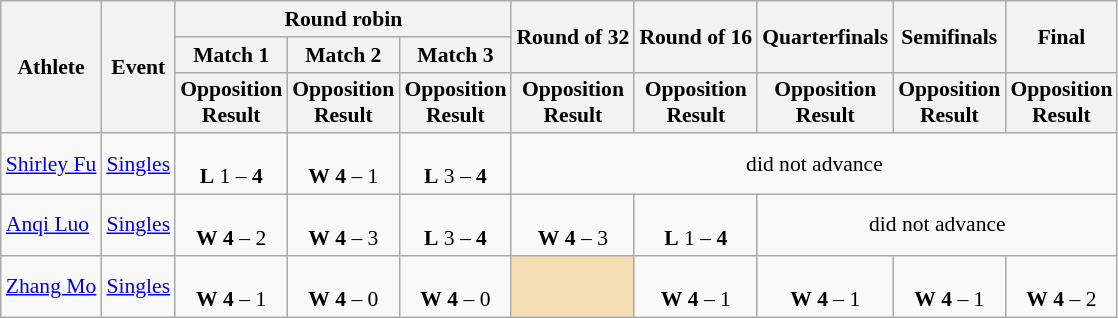<table class="wikitable" border="1" style="font-size:90%">
<tr>
<th rowspan=3>Athlete</th>
<th rowspan=3>Event</th>
<th colspan=3>Round robin</th>
<th rowspan=2>Round of 32</th>
<th rowspan=2>Round of 16</th>
<th rowspan=2>Quarterfinals</th>
<th rowspan=2>Semifinals</th>
<th rowspan=2>Final</th>
</tr>
<tr>
<th>Match 1</th>
<th>Match 2</th>
<th>Match 3</th>
</tr>
<tr>
<th>Opposition<br>Result</th>
<th>Opposition<br>Result</th>
<th>Opposition<br>Result</th>
<th>Opposition<br>Result</th>
<th>Opposition<br>Result</th>
<th>Opposition<br>Result</th>
<th>Opposition<br>Result</th>
<th>Opposition<br>Result</th>
</tr>
<tr>
<td><a href='#'>Shirley Fu</a></td>
<td><a href='#'>Singles</a></td>
<td align=center><br><strong>L</strong> 1 – <strong>4</strong></td>
<td align=center><br><strong>W</strong> <strong>4</strong> – 1</td>
<td align=center><br><strong>L</strong> 3 – <strong>4</strong></td>
<td align="center" colspan="7">did not advance</td>
</tr>
<tr>
<td><a href='#'>Anqi Luo</a></td>
<td><a href='#'>Singles</a></td>
<td align=center><br><strong>W</strong> <strong>4</strong> – 2</td>
<td align=center><br><strong>W</strong> <strong>4</strong> – 3</td>
<td align=center><br><strong>L</strong> 3 – <strong>4</strong></td>
<td align=center><br><strong>W</strong> <strong>4</strong> – 3</td>
<td align=center><br><strong>L</strong> 1 – <strong>4</strong></td>
<td align="center" colspan="7">did not advance</td>
</tr>
<tr>
<td><a href='#'>Zhang Mo</a></td>
<td><a href='#'>Singles</a></td>
<td align=center><br><strong>W</strong> <strong>4</strong> – 1</td>
<td align=center><br><strong>W</strong> <strong>4</strong> – 0</td>
<td align=center><br><strong>W</strong> <strong>4</strong> – 0</td>
<td align=center bgcolor=wheat></td>
<td align=center><br><strong>W</strong> <strong>4</strong> – 1</td>
<td align=center><br><strong>W</strong> <strong>4</strong> – 1</td>
<td align=center><br><strong>W</strong> <strong>4</strong> – 1</td>
<td align=center><br><strong>W</strong> <strong>4</strong> – 2<br></td>
</tr>
</table>
